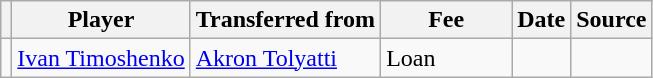<table class="wikitable plainrowheaders sortable">
<tr>
<th></th>
<th scope="col">Player</th>
<th>Transferred from</th>
<th style="width: 80px;">Fee</th>
<th scope="col">Date</th>
<th scope="col">Source</th>
</tr>
<tr>
<td align="center"></td>
<td> <a href='#'>Ivan Timoshenko</a></td>
<td> <a href='#'>Akron Tolyatti</a></td>
<td>Loan</td>
<td></td>
<td></td>
</tr>
</table>
